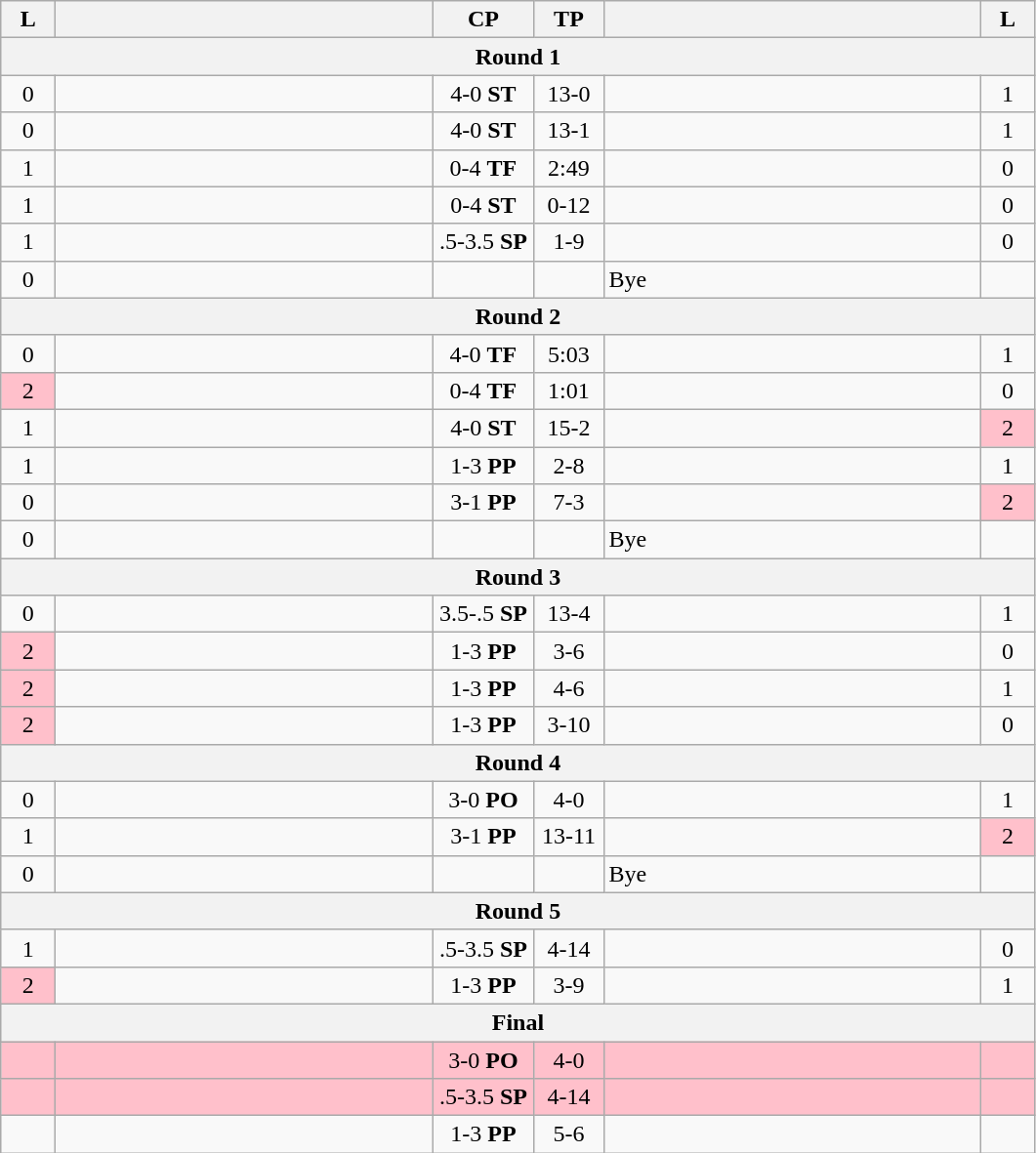<table class="wikitable" style="text-align: center;" |>
<tr>
<th width="30">L</th>
<th width="250"></th>
<th width="62">CP</th>
<th width="40">TP</th>
<th width="250"></th>
<th width="30">L</th>
</tr>
<tr>
<th colspan="7">Round 1</th>
</tr>
<tr>
<td>0</td>
<td style="text-align:left;"><strong></strong></td>
<td>4-0 <strong>ST</strong></td>
<td>13-0</td>
<td style="text-align:left;"></td>
<td>1</td>
</tr>
<tr>
<td>0</td>
<td style="text-align:left;"><strong></strong></td>
<td>4-0 <strong>ST</strong></td>
<td>13-1</td>
<td style="text-align:left;"></td>
<td>1</td>
</tr>
<tr>
<td>1</td>
<td style="text-align:left;"></td>
<td>0-4 <strong>TF</strong></td>
<td>2:49</td>
<td style="text-align:left;"><strong></strong></td>
<td>0</td>
</tr>
<tr>
<td>1</td>
<td style="text-align:left;"></td>
<td>0-4 <strong>ST</strong></td>
<td>0-12</td>
<td style="text-align:left;"><strong></strong></td>
<td>0</td>
</tr>
<tr>
<td>1</td>
<td style="text-align:left;"></td>
<td>.5-3.5 <strong>SP</strong></td>
<td>1-9</td>
<td style="text-align:left;"><strong></strong></td>
<td>0</td>
</tr>
<tr>
<td>0</td>
<td style="text-align:left;"><strong></strong></td>
<td></td>
<td></td>
<td style="text-align:left;">Bye</td>
<td></td>
</tr>
<tr>
<th colspan="7">Round 2</th>
</tr>
<tr>
<td>0</td>
<td style="text-align:left;"><strong></strong></td>
<td>4-0 <strong>TF</strong></td>
<td>5:03</td>
<td style="text-align:left;"></td>
<td>1</td>
</tr>
<tr>
<td bgcolor=pink>2</td>
<td style="text-align:left;"></td>
<td>0-4 <strong>TF</strong></td>
<td>1:01</td>
<td style="text-align:left;"><strong></strong></td>
<td>0</td>
</tr>
<tr>
<td>1</td>
<td style="text-align:left;"><strong></strong></td>
<td>4-0 <strong>ST</strong></td>
<td>15-2</td>
<td style="text-align:left;"></td>
<td bgcolor=pink>2</td>
</tr>
<tr>
<td>1</td>
<td style="text-align:left;"></td>
<td>1-3 <strong>PP</strong></td>
<td>2-8</td>
<td style="text-align:left;"><strong></strong></td>
<td>1</td>
</tr>
<tr>
<td>0</td>
<td style="text-align:left;"><strong></strong></td>
<td>3-1 <strong>PP</strong></td>
<td>7-3</td>
<td style="text-align:left;"></td>
<td bgcolor=pink>2</td>
</tr>
<tr>
<td>0</td>
<td style="text-align:left;"><strong></strong></td>
<td></td>
<td></td>
<td style="text-align:left;">Bye</td>
<td></td>
</tr>
<tr>
<th colspan="7">Round 3</th>
</tr>
<tr>
<td>0</td>
<td style="text-align:left;"><strong></strong></td>
<td>3.5-.5 <strong>SP</strong></td>
<td>13-4</td>
<td style="text-align:left;"></td>
<td>1</td>
</tr>
<tr>
<td bgcolor=pink>2</td>
<td style="text-align:left;"></td>
<td>1-3 <strong>PP</strong></td>
<td>3-6</td>
<td style="text-align:left;"><strong></strong></td>
<td>0</td>
</tr>
<tr>
<td bgcolor=pink>2</td>
<td style="text-align:left;"></td>
<td>1-3 <strong>PP</strong></td>
<td>4-6</td>
<td style="text-align:left;"><strong></strong></td>
<td>1</td>
</tr>
<tr>
<td bgcolor=pink>2</td>
<td style="text-align:left;"></td>
<td>1-3 <strong>PP</strong></td>
<td>3-10</td>
<td style="text-align:left;"><strong></strong></td>
<td>0</td>
</tr>
<tr>
<th colspan="7">Round 4</th>
</tr>
<tr>
<td>0</td>
<td style="text-align:left;"><strong></strong></td>
<td>3-0 <strong>PO</strong></td>
<td>4-0</td>
<td style="text-align:left;"></td>
<td>1</td>
</tr>
<tr>
<td>1</td>
<td style="text-align:left;"><strong></strong></td>
<td>3-1 <strong>PP</strong></td>
<td>13-11</td>
<td style="text-align:left;"></td>
<td bgcolor=pink>2</td>
</tr>
<tr>
<td>0</td>
<td style="text-align:left;"><strong></strong></td>
<td></td>
<td></td>
<td style="text-align:left;">Bye</td>
<td></td>
</tr>
<tr>
<th colspan="7">Round 5</th>
</tr>
<tr>
<td>1</td>
<td style="text-align:left;"></td>
<td>.5-3.5 <strong>SP</strong></td>
<td>4-14</td>
<td style="text-align:left;"><strong></strong></td>
<td>0</td>
</tr>
<tr>
<td bgcolor=pink>2</td>
<td style="text-align:left;"></td>
<td>1-3 <strong>PP</strong></td>
<td>3-9</td>
<td style="text-align:left;"><strong></strong></td>
<td>1</td>
</tr>
<tr>
<th colspan="7">Final</th>
</tr>
<tr bgcolor=#FFC0CB>
<td></td>
<td style="text-align:left;"><strong></strong></td>
<td>3-0 <strong>PO</strong></td>
<td>4-0</td>
<td style="text-align:left;"></td>
<td></td>
</tr>
<tr bgcolor=#FFC0CB>
<td></td>
<td style="text-align:left;"></td>
<td>.5-3.5 <strong>SP</strong></td>
<td>4-14</td>
<td style="text-align:left;"><strong></strong></td>
<td></td>
</tr>
<tr>
<td></td>
<td style="text-align:left;"></td>
<td>1-3 <strong>PP</strong></td>
<td>5-6</td>
<td style="text-align:left;"><strong></strong></td>
<td></td>
</tr>
</table>
